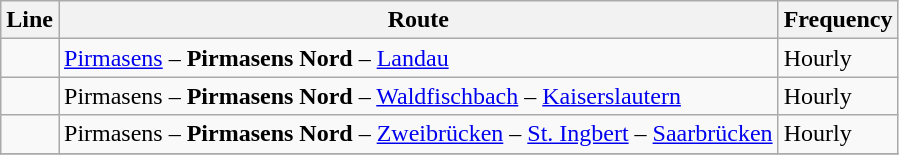<table class="wikitable">
<tr>
<th>Line</th>
<th>Route</th>
<th>Frequency</th>
</tr>
<tr>
<td></td>
<td><a href='#'>Pirmasens</a> – <strong>Pirmasens Nord</strong> – <a href='#'>Landau</a></td>
<td>Hourly</td>
</tr>
<tr>
<td></td>
<td>Pirmasens – <strong>Pirmasens Nord</strong> – <a href='#'>Waldfischbach</a> – <a href='#'>Kaiserslautern</a></td>
<td>Hourly</td>
</tr>
<tr>
<td></td>
<td>Pirmasens – <strong>Pirmasens Nord</strong> – <a href='#'>Zweibrücken</a> – <a href='#'>St. Ingbert</a> – <a href='#'>Saarbrücken</a></td>
<td>Hourly</td>
</tr>
<tr>
</tr>
</table>
